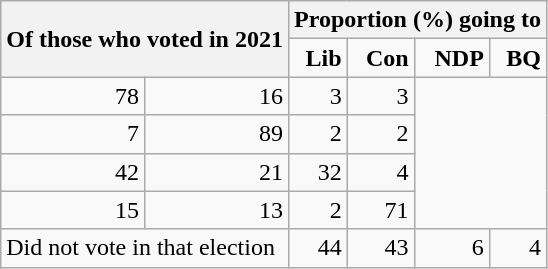<table class="wikitable" style="text-align:right;">
<tr>
<th rowspan="2" colspan="2">Of those who voted in 2021</th>
<th colspan="4">Proportion (%) going to</th>
</tr>
<tr>
<td><strong>Lib</strong></td>
<td><strong>Con</strong></td>
<td><strong>NDP</strong></td>
<td><strong>BQ</strong></td>
</tr>
<tr>
<td>78</td>
<td>16</td>
<td>3</td>
<td>3</td>
</tr>
<tr>
<td>7</td>
<td>89</td>
<td>2</td>
<td>2</td>
</tr>
<tr>
<td>42</td>
<td>21</td>
<td>32</td>
<td>4</td>
</tr>
<tr>
<td>15</td>
<td>13</td>
<td>2</td>
<td>71</td>
</tr>
<tr>
<td colspan="2" style="text-align:left;">Did not vote in that election</td>
<td>44</td>
<td>43</td>
<td>6</td>
<td>4</td>
</tr>
</table>
